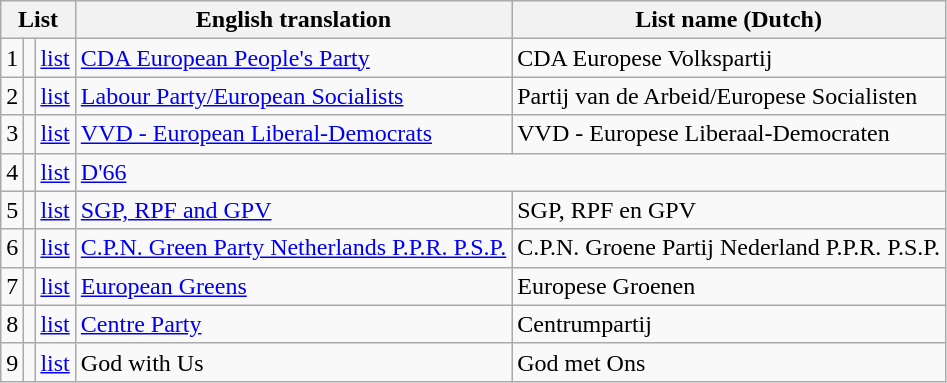<table class="wikitable">
<tr>
<th colspan="3">List</th>
<th>English translation</th>
<th>List name (Dutch)</th>
</tr>
<tr>
<td style="text-align:right;">1</td>
<td></td>
<td><a href='#'>list</a></td>
<td><a href='#'>CDA European People's Party</a></td>
<td>CDA Europese Volkspartij</td>
</tr>
<tr>
<td style="text-align:right;">2</td>
<td></td>
<td><a href='#'>list</a></td>
<td><a href='#'>Labour Party/European Socialists</a></td>
<td>Partij van de Arbeid/Europese Socialisten</td>
</tr>
<tr>
<td style="text-align:right;">3</td>
<td></td>
<td><a href='#'>list</a></td>
<td><a href='#'>VVD - European Liberal-Democrats</a></td>
<td>VVD - Europese Liberaal-Democraten</td>
</tr>
<tr>
<td style="text-align:right;">4</td>
<td></td>
<td><a href='#'>list</a></td>
<td colspan="2"><a href='#'>D'66</a></td>
</tr>
<tr>
<td style="text-align:right;">5</td>
<td></td>
<td><a href='#'>list</a></td>
<td><a href='#'>SGP, RPF and GPV</a></td>
<td>SGP, RPF en GPV</td>
</tr>
<tr>
<td style="text-align:right;">6</td>
<td></td>
<td><a href='#'>list</a></td>
<td><a href='#'>C.P.N. Green Party Netherlands P.P.R. P.S.P.</a></td>
<td>C.P.N. Groene Partij Nederland P.P.R. P.S.P.</td>
</tr>
<tr>
<td style="text-align:right;">7</td>
<td></td>
<td><a href='#'>list</a></td>
<td><a href='#'>European Greens</a></td>
<td>Europese Groenen</td>
</tr>
<tr>
<td style="text-align:right;">8</td>
<td></td>
<td><a href='#'>list</a></td>
<td><a href='#'>Centre Party</a></td>
<td>Centrumpartij</td>
</tr>
<tr>
<td style="text-align:right;">9</td>
<td></td>
<td><a href='#'>list</a></td>
<td>God with Us</td>
<td>God met Ons</td>
</tr>
</table>
